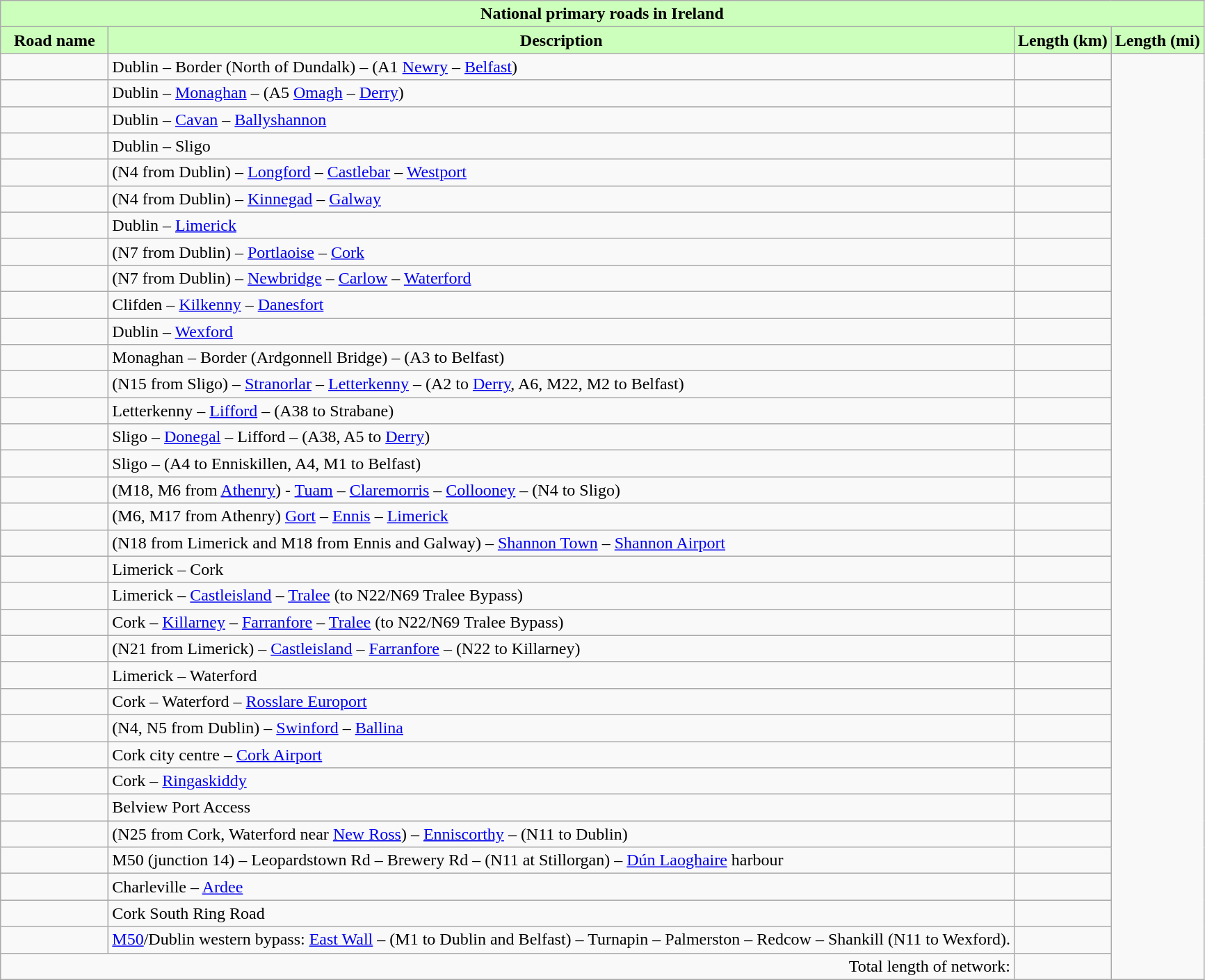<table class="wikitable" style="margin-left: 10px">
<tr>
<th colspan="4" align=center style="background-color: #cfb;">National primary roads in Ireland</th>
</tr>
<tr>
<th style="background-color: #cfb; width:6em">Road name</th>
<th align=left style="background-color: #cfb;">Description</th>
<th align=right style="background-color: #cfb;">Length (km)</th>
<th align=right style="background-color: #cfb;">Length (mi)</th>
</tr>
<tr>
<td></td>
<td>Dublin – Border (North of Dundalk) – (A1 <a href='#'>Newry</a> – <a href='#'>Belfast</a>)</td>
<td></td>
</tr>
<tr>
<td></td>
<td>Dublin – <a href='#'>Monaghan</a> – (A5 <a href='#'>Omagh</a> – <a href='#'>Derry</a>)</td>
<td></td>
</tr>
<tr>
<td></td>
<td>Dublin – <a href='#'>Cavan</a> – <a href='#'>Ballyshannon</a></td>
<td></td>
</tr>
<tr>
<td></td>
<td>Dublin – Sligo</td>
<td></td>
</tr>
<tr>
<td></td>
<td>(N4 from Dublin) – <a href='#'>Longford</a> – <a href='#'>Castlebar</a> – <a href='#'>Westport</a></td>
<td></td>
</tr>
<tr>
<td></td>
<td>(N4 from Dublin) – <a href='#'>Kinnegad</a> – <a href='#'>Galway</a></td>
<td></td>
</tr>
<tr>
<td></td>
<td>Dublin – <a href='#'>Limerick</a></td>
<td></td>
</tr>
<tr>
<td></td>
<td>(N7 from Dublin) – <a href='#'>Portlaoise</a> – <a href='#'>Cork</a></td>
<td></td>
</tr>
<tr>
<td></td>
<td>(N7 from Dublin) – <a href='#'>Newbridge</a> – <a href='#'>Carlow</a> – <a href='#'>Waterford</a></td>
<td></td>
</tr>
<tr>
<td></td>
<td>Clifden – <a href='#'>Kilkenny</a> – <a href='#'>Danesfort</a></td>
<td></td>
</tr>
<tr>
<td></td>
<td>Dublin – <a href='#'>Wexford</a></td>
<td></td>
</tr>
<tr>
<td></td>
<td>Monaghan – Border (Ardgonnell Bridge) – (A3 to Belfast)</td>
<td></td>
</tr>
<tr>
<td></td>
<td>(N15 from Sligo) – <a href='#'>Stranorlar</a> – <a href='#'>Letterkenny</a> – (A2 to <a href='#'>Derry</a>, A6, M22, M2 to Belfast)</td>
<td></td>
</tr>
<tr>
<td></td>
<td>Letterkenny – <a href='#'>Lifford</a> – (A38 to Strabane)</td>
<td></td>
</tr>
<tr>
<td></td>
<td>Sligo – <a href='#'>Donegal</a> – Lifford – (A38, A5 to <a href='#'>Derry</a>)</td>
<td></td>
</tr>
<tr>
<td></td>
<td>Sligo – (A4 to Enniskillen, A4, M1 to Belfast)</td>
<td></td>
</tr>
<tr>
<td></td>
<td>(M18, M6 from <a href='#'>Athenry</a>) - <a href='#'>Tuam</a> – <a href='#'>Claremorris</a> – <a href='#'>Collooney</a> – (N4 to Sligo)</td>
<td></td>
</tr>
<tr>
<td></td>
<td>(M6, M17 from Athenry)  <a href='#'>Gort</a> – <a href='#'>Ennis</a> – <a href='#'>Limerick</a></td>
<td></td>
</tr>
<tr>
<td></td>
<td>(N18 from Limerick and M18 from Ennis and Galway) – <a href='#'>Shannon Town</a> – <a href='#'>Shannon Airport</a></td>
<td></td>
</tr>
<tr>
<td></td>
<td>Limerick – Cork</td>
<td></td>
</tr>
<tr>
<td></td>
<td>Limerick – <a href='#'>Castleisland</a> – <a href='#'>Tralee</a> (to N22/N69 Tralee Bypass)</td>
<td></td>
</tr>
<tr>
<td></td>
<td>Cork – <a href='#'>Killarney</a> – <a href='#'>Farranfore</a> – <a href='#'>Tralee</a> (to N22/N69 Tralee Bypass)</td>
<td></td>
</tr>
<tr>
<td></td>
<td>(N21 from Limerick) – <a href='#'>Castleisland</a> – <a href='#'>Farranfore</a> – (N22 to Killarney)</td>
<td></td>
</tr>
<tr>
<td></td>
<td>Limerick – Waterford</td>
<td></td>
</tr>
<tr>
<td></td>
<td>Cork – Waterford – <a href='#'>Rosslare Europort</a></td>
<td></td>
</tr>
<tr>
<td></td>
<td>(N4, N5 from Dublin) – <a href='#'>Swinford</a> – <a href='#'>Ballina</a></td>
<td></td>
</tr>
<tr>
<td></td>
<td>Cork city centre – <a href='#'>Cork Airport</a></td>
<td></td>
</tr>
<tr>
<td></td>
<td>Cork – <a href='#'>Ringaskiddy</a></td>
<td></td>
</tr>
<tr>
<td></td>
<td>Belview Port Access</td>
<td></td>
</tr>
<tr>
<td></td>
<td>(N25 from Cork, Waterford near <a href='#'>New Ross</a>) – <a href='#'>Enniscorthy</a> – (N11 to Dublin)</td>
<td></td>
</tr>
<tr>
<td></td>
<td>M50 (junction 14) – Leopardstown Rd – Brewery Rd – (N11 at Stillorgan) – <a href='#'>Dún Laoghaire</a> harbour</td>
<td></td>
</tr>
<tr>
<td></td>
<td>Charleville – <a href='#'>Ardee</a></td>
<td></td>
</tr>
<tr>
<td></td>
<td>Cork South Ring Road</td>
<td></td>
</tr>
<tr>
<td></td>
<td><a href='#'>M50</a>/Dublin western bypass: <a href='#'>East Wall</a> – (M1 to Dublin and Belfast) – Turnapin – Palmerston – Redcow – Shankill (N11 to Wexford).</td>
<td></td>
</tr>
<tr>
<td align=right colspan="2">Total length of network:</td>
<td></td>
</tr>
</table>
